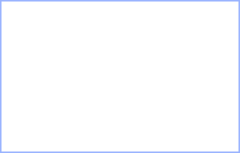<table style="float:center; width:160px; border:#99B3FF solid 1px;">
<tr>
<td><div><br>

<br>




<br>


<br>


<br>




</div></td>
</tr>
<tr>
<td><small><strong></strong></small></td>
</tr>
</table>
